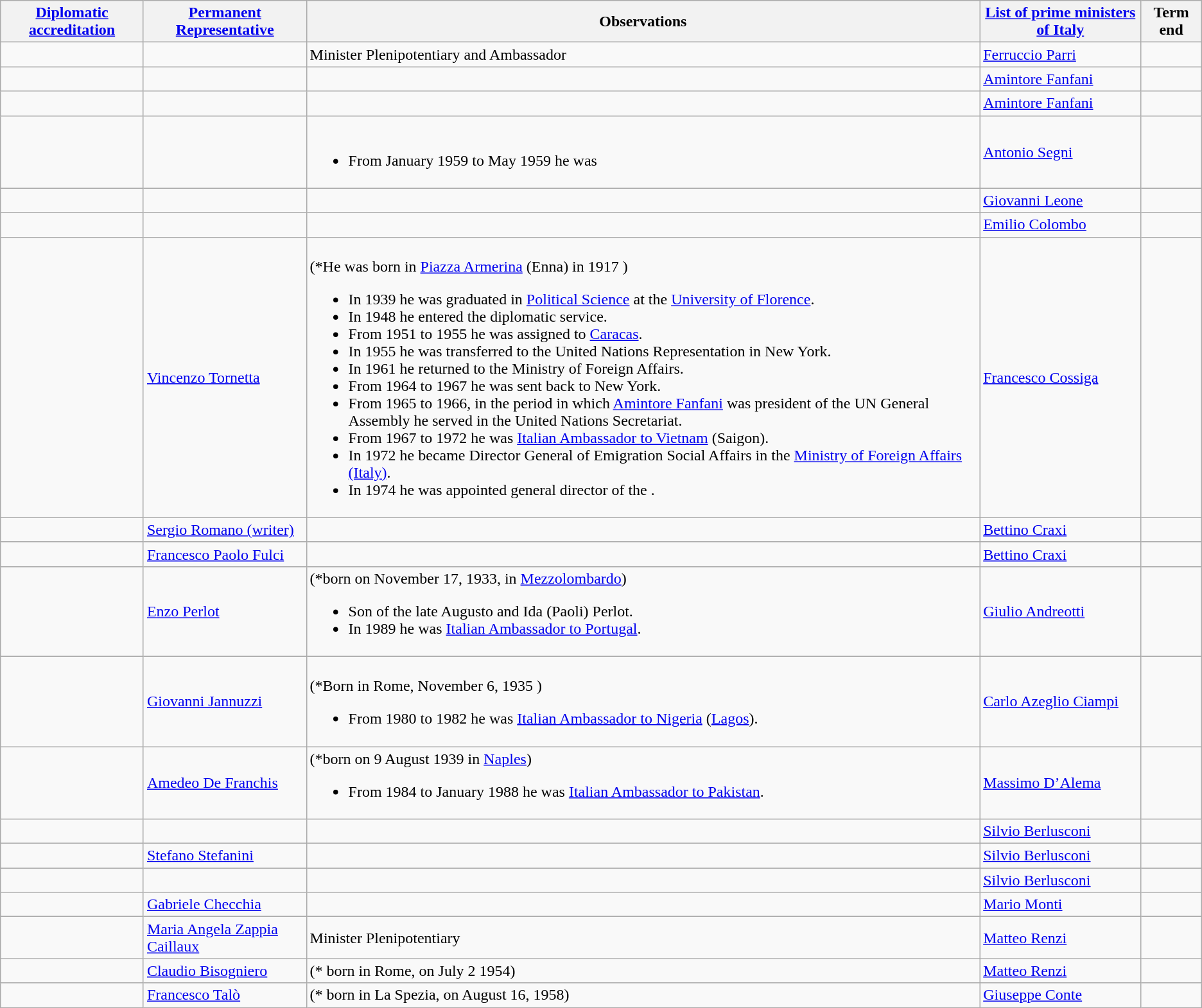<table class="wikitable sortable">
<tr>
<th><a href='#'>Diplomatic accreditation</a></th>
<th><a href='#'>Permanent Representative</a></th>
<th>Observations</th>
<th><a href='#'>List of prime ministers of Italy</a></th>
<th>Term end</th>
</tr>
<tr>
<td></td>
<td></td>
<td>Minister Plenipotentiary and Ambassador</td>
<td><a href='#'>Ferruccio Parri</a></td>
<td></td>
</tr>
<tr>
<td></td>
<td></td>
<td></td>
<td><a href='#'>Amintore Fanfani</a></td>
<td></td>
</tr>
<tr>
<td></td>
<td></td>
<td></td>
<td><a href='#'>Amintore Fanfani</a></td>
<td></td>
</tr>
<tr>
<td></td>
<td></td>
<td><br><ul><li>From January 1959 to May 1959 he was </li></ul></td>
<td><a href='#'>Antonio Segni</a></td>
<td></td>
</tr>
<tr>
<td></td>
<td></td>
<td></td>
<td><a href='#'>Giovanni Leone</a></td>
<td></td>
</tr>
<tr>
<td></td>
<td></td>
<td></td>
<td><a href='#'>Emilio Colombo</a></td>
<td></td>
</tr>
<tr>
<td></td>
<td><a href='#'>Vincenzo Tornetta</a></td>
<td><br>(*He was born in <a href='#'>Piazza Armerina</a> (Enna) in 1917 )<ul><li>In 1939 he was graduated in <a href='#'>Political Science</a> at the <a href='#'>University of Florence</a>.</li><li>In 1948 he entered the diplomatic service.</li><li>From 1951 to 1955 he was assigned to <a href='#'>Caracas</a>.</li><li>In 1955 he was transferred to the United Nations Representation in New York.</li><li>In 1961 he returned to the Ministry of Foreign Affairs.</li><li>From 1964 to 1967 he was sent back to New York.</li><li>From 1965 to 1966, in the period in which <a href='#'>Amintore Fanfani</a> was president of the UN General Assembly he served in the United Nations Secretariat.</li><li>From 1967 to 1972 he was <a href='#'>Italian Ambassador to Vietnam</a> (Saigon).</li><li>In 1972 he became Director General of Emigration Social Affairs in the <a href='#'>Ministry of Foreign Affairs (Italy)</a>.</li><li>In 1974 he was appointed general director of the .</li></ul></td>
<td><a href='#'>Francesco Cossiga</a></td>
<td></td>
</tr>
<tr>
<td></td>
<td><a href='#'>Sergio Romano (writer)</a></td>
<td></td>
<td><a href='#'>Bettino Craxi</a></td>
<td></td>
</tr>
<tr>
<td></td>
<td><a href='#'>Francesco Paolo Fulci</a></td>
<td></td>
<td><a href='#'>Bettino Craxi</a></td>
<td></td>
</tr>
<tr>
<td></td>
<td><a href='#'>Enzo Perlot</a></td>
<td>(*born on November 17, 1933, in <a href='#'>Mezzolombardo</a>)<br><ul><li>Son of the late Augusto and Ida (Paoli) Perlot.</li><li>In 1989 he was <a href='#'>Italian Ambassador to Portugal</a>.</li></ul></td>
<td><a href='#'>Giulio Andreotti</a></td>
<td></td>
</tr>
<tr>
<td></td>
<td><a href='#'>Giovanni Jannuzzi</a></td>
<td><br>(*Born in Rome, November 6, 1935 )<ul><li>From 1980 to 1982 he was <a href='#'>Italian Ambassador to Nigeria</a> (<a href='#'>Lagos</a>). </li></ul></td>
<td><a href='#'>Carlo Azeglio Ciampi</a></td>
<td></td>
</tr>
<tr>
<td></td>
<td><a href='#'>Amedeo De Franchis</a></td>
<td>(*born on 9 August 1939 in <a href='#'>Naples</a>)<br><ul><li>From 1984 to January 1988 he was <a href='#'>Italian Ambassador to Pakistan</a>.</li></ul></td>
<td><a href='#'>Massimo D’Alema</a></td>
<td></td>
</tr>
<tr>
<td></td>
<td></td>
<td></td>
<td><a href='#'>Silvio Berlusconi</a></td>
<td></td>
</tr>
<tr>
<td></td>
<td><a href='#'>Stefano Stefanini</a></td>
<td></td>
<td><a href='#'>Silvio Berlusconi</a></td>
<td></td>
</tr>
<tr>
<td></td>
<td></td>
<td></td>
<td><a href='#'>Silvio Berlusconi</a></td>
<td></td>
</tr>
<tr>
<td></td>
<td><a href='#'>Gabriele Checchia</a></td>
<td></td>
<td><a href='#'>Mario Monti</a></td>
<td></td>
</tr>
<tr>
<td></td>
<td><a href='#'>Maria Angela Zappia Caillaux</a></td>
<td>Minister Plenipotentiary</td>
<td><a href='#'>Matteo Renzi</a></td>
<td></td>
</tr>
<tr>
<td></td>
<td><a href='#'>Claudio Bisogniero</a></td>
<td>(* born in Rome, on July 2 1954)</td>
<td><a href='#'>Matteo Renzi</a></td>
<td></td>
</tr>
<tr>
<td></td>
<td><a href='#'>Francesco Talò</a><br></onlyinclude></td>
<td>(* born in La Spezia, on August 16, 1958)</td>
<td><a href='#'>Giuseppe Conte</a></td>
<td></td>
</tr>
</table>
